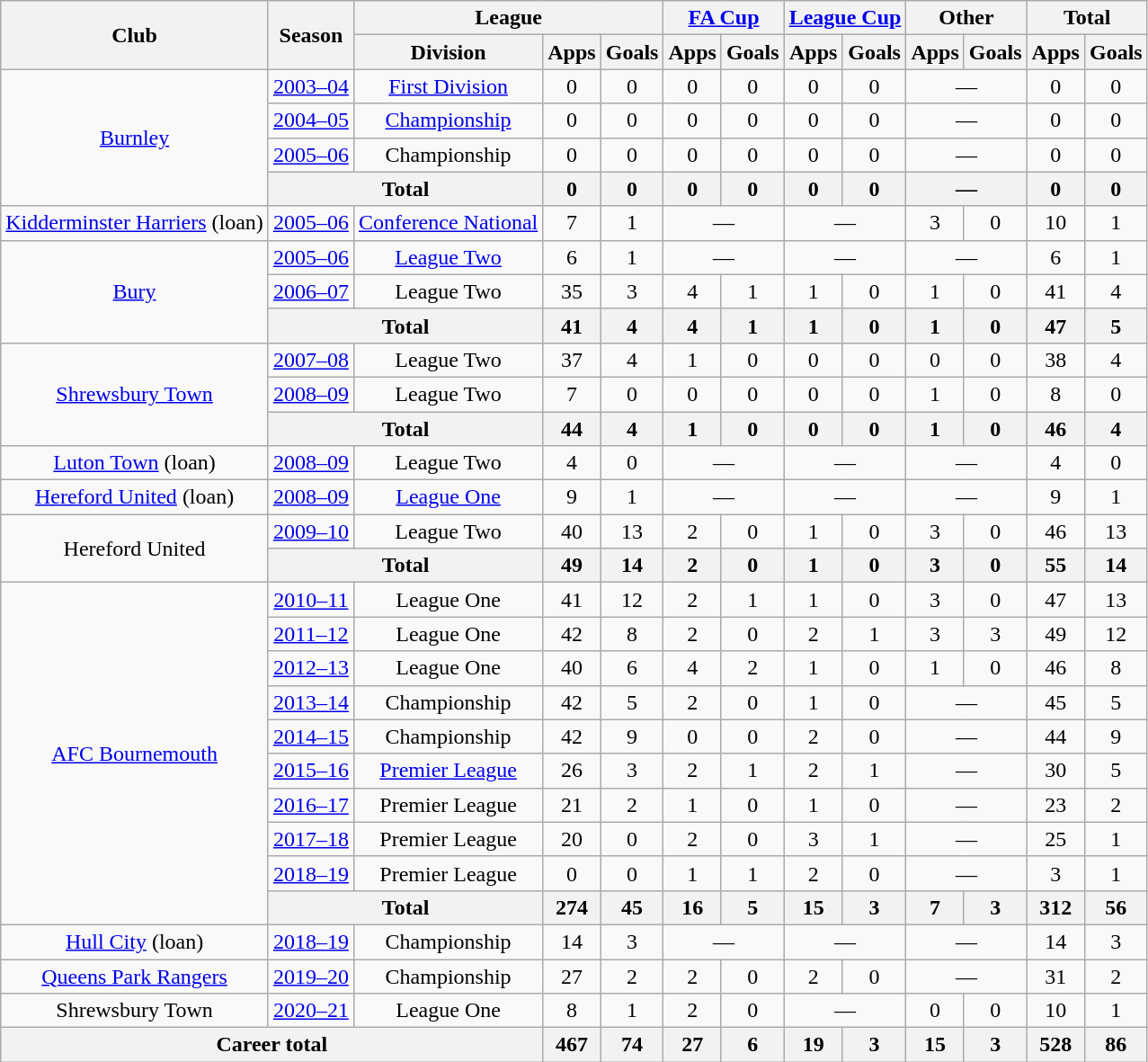<table class=wikitable style=text-align:center>
<tr>
<th rowspan=2>Club</th>
<th rowspan=2>Season</th>
<th colspan=3>League</th>
<th colspan=2><a href='#'>FA Cup</a></th>
<th colspan=2><a href='#'>League Cup</a></th>
<th colspan=2>Other</th>
<th colspan=2>Total</th>
</tr>
<tr>
<th>Division</th>
<th>Apps</th>
<th>Goals</th>
<th>Apps</th>
<th>Goals</th>
<th>Apps</th>
<th>Goals</th>
<th>Apps</th>
<th>Goals</th>
<th>Apps</th>
<th>Goals</th>
</tr>
<tr>
<td rowspan=4><a href='#'>Burnley</a></td>
<td><a href='#'>2003–04</a></td>
<td><a href='#'>First Division</a></td>
<td>0</td>
<td>0</td>
<td>0</td>
<td>0</td>
<td>0</td>
<td>0</td>
<td colspan=2>—</td>
<td>0</td>
<td>0</td>
</tr>
<tr>
<td><a href='#'>2004–05</a></td>
<td><a href='#'>Championship</a></td>
<td>0</td>
<td>0</td>
<td>0</td>
<td>0</td>
<td>0</td>
<td>0</td>
<td colspan=2>—</td>
<td>0</td>
<td>0</td>
</tr>
<tr>
<td><a href='#'>2005–06</a></td>
<td>Championship</td>
<td>0</td>
<td>0</td>
<td>0</td>
<td>0</td>
<td>0</td>
<td>0</td>
<td colspan=2>—</td>
<td>0</td>
<td>0</td>
</tr>
<tr>
<th colspan=2>Total</th>
<th>0</th>
<th>0</th>
<th>0</th>
<th>0</th>
<th>0</th>
<th>0</th>
<th colspan=2>—</th>
<th>0</th>
<th>0</th>
</tr>
<tr>
<td><a href='#'>Kidderminster Harriers</a> (loan)</td>
<td><a href='#'>2005–06</a></td>
<td><a href='#'>Conference National</a></td>
<td>7</td>
<td>1</td>
<td colspan=2>—</td>
<td colspan=2>—</td>
<td>3</td>
<td>0</td>
<td>10</td>
<td>1</td>
</tr>
<tr>
<td rowspan=3><a href='#'>Bury</a></td>
<td><a href='#'>2005–06</a></td>
<td><a href='#'>League Two</a></td>
<td>6</td>
<td>1</td>
<td colspan=2>—</td>
<td colspan=2>—</td>
<td colspan=2>—</td>
<td>6</td>
<td>1</td>
</tr>
<tr>
<td><a href='#'>2006–07</a></td>
<td>League Two</td>
<td>35</td>
<td>3</td>
<td>4</td>
<td>1</td>
<td>1</td>
<td>0</td>
<td>1</td>
<td>0</td>
<td>41</td>
<td>4</td>
</tr>
<tr>
<th colspan=2>Total</th>
<th>41</th>
<th>4</th>
<th>4</th>
<th>1</th>
<th>1</th>
<th>0</th>
<th>1</th>
<th>0</th>
<th>47</th>
<th>5</th>
</tr>
<tr>
<td rowspan=3><a href='#'>Shrewsbury Town</a></td>
<td><a href='#'>2007–08</a></td>
<td>League Two</td>
<td>37</td>
<td>4</td>
<td>1</td>
<td>0</td>
<td>0</td>
<td>0</td>
<td>0</td>
<td>0</td>
<td>38</td>
<td>4</td>
</tr>
<tr>
<td><a href='#'>2008–09</a></td>
<td>League Two</td>
<td>7</td>
<td>0</td>
<td>0</td>
<td>0</td>
<td>0</td>
<td>0</td>
<td>1</td>
<td>0</td>
<td>8</td>
<td>0</td>
</tr>
<tr>
<th colspan=2>Total</th>
<th>44</th>
<th>4</th>
<th>1</th>
<th>0</th>
<th>0</th>
<th>0</th>
<th>1</th>
<th>0</th>
<th>46</th>
<th>4</th>
</tr>
<tr>
<td><a href='#'>Luton Town</a> (loan)</td>
<td><a href='#'>2008–09</a></td>
<td>League Two</td>
<td>4</td>
<td>0</td>
<td colspan=2>—</td>
<td colspan=2>—</td>
<td colspan=2>—</td>
<td>4</td>
<td>0</td>
</tr>
<tr>
<td><a href='#'>Hereford United</a> (loan)</td>
<td><a href='#'>2008–09</a></td>
<td><a href='#'>League One</a></td>
<td>9</td>
<td>1</td>
<td colspan=2>—</td>
<td colspan=2>—</td>
<td colspan=2>—</td>
<td>9</td>
<td>1</td>
</tr>
<tr>
<td rowspan=2>Hereford United</td>
<td><a href='#'>2009–10</a></td>
<td>League Two</td>
<td>40</td>
<td>13</td>
<td>2</td>
<td>0</td>
<td>1</td>
<td>0</td>
<td>3</td>
<td>0</td>
<td>46</td>
<td>13</td>
</tr>
<tr>
<th colspan=2>Total</th>
<th>49</th>
<th>14</th>
<th>2</th>
<th>0</th>
<th>1</th>
<th>0</th>
<th>3</th>
<th>0</th>
<th>55</th>
<th>14</th>
</tr>
<tr>
<td rowspan=10><a href='#'>AFC Bournemouth</a></td>
<td><a href='#'>2010–11</a></td>
<td>League One</td>
<td>41</td>
<td>12</td>
<td>2</td>
<td>1</td>
<td>1</td>
<td>0</td>
<td>3</td>
<td>0</td>
<td>47</td>
<td>13</td>
</tr>
<tr>
<td><a href='#'>2011–12</a></td>
<td>League One</td>
<td>42</td>
<td>8</td>
<td>2</td>
<td>0</td>
<td>2</td>
<td>1</td>
<td>3</td>
<td>3</td>
<td>49</td>
<td>12</td>
</tr>
<tr>
<td><a href='#'>2012–13</a></td>
<td>League One</td>
<td>40</td>
<td>6</td>
<td>4</td>
<td>2</td>
<td>1</td>
<td>0</td>
<td>1</td>
<td>0</td>
<td>46</td>
<td>8</td>
</tr>
<tr>
<td><a href='#'>2013–14</a></td>
<td>Championship</td>
<td>42</td>
<td>5</td>
<td>2</td>
<td>0</td>
<td>1</td>
<td>0</td>
<td colspan=2>—</td>
<td>45</td>
<td>5</td>
</tr>
<tr>
<td><a href='#'>2014–15</a></td>
<td>Championship</td>
<td>42</td>
<td>9</td>
<td>0</td>
<td>0</td>
<td>2</td>
<td>0</td>
<td colspan=2>—</td>
<td>44</td>
<td>9</td>
</tr>
<tr>
<td><a href='#'>2015–16</a></td>
<td><a href='#'>Premier League</a></td>
<td>26</td>
<td>3</td>
<td>2</td>
<td>1</td>
<td>2</td>
<td>1</td>
<td colspan=2>—</td>
<td>30</td>
<td>5</td>
</tr>
<tr>
<td><a href='#'>2016–17</a></td>
<td>Premier League</td>
<td>21</td>
<td>2</td>
<td>1</td>
<td>0</td>
<td>1</td>
<td>0</td>
<td colspan=2>—</td>
<td>23</td>
<td>2</td>
</tr>
<tr>
<td><a href='#'>2017–18</a></td>
<td>Premier League</td>
<td>20</td>
<td>0</td>
<td>2</td>
<td>0</td>
<td>3</td>
<td>1</td>
<td colspan=2>—</td>
<td>25</td>
<td>1</td>
</tr>
<tr>
<td><a href='#'>2018–19</a></td>
<td>Premier League</td>
<td>0</td>
<td>0</td>
<td>1</td>
<td>1</td>
<td>2</td>
<td>0</td>
<td colspan=2>—</td>
<td>3</td>
<td>1</td>
</tr>
<tr>
<th colspan=2>Total</th>
<th>274</th>
<th>45</th>
<th>16</th>
<th>5</th>
<th>15</th>
<th>3</th>
<th>7</th>
<th>3</th>
<th>312</th>
<th>56</th>
</tr>
<tr>
<td><a href='#'>Hull City</a> (loan)</td>
<td><a href='#'>2018–19</a></td>
<td>Championship</td>
<td>14</td>
<td>3</td>
<td colspan=2>—</td>
<td colspan=2>—</td>
<td colspan=2>—</td>
<td>14</td>
<td>3</td>
</tr>
<tr>
<td><a href='#'>Queens Park Rangers</a></td>
<td><a href='#'>2019–20</a></td>
<td>Championship</td>
<td>27</td>
<td>2</td>
<td>2</td>
<td>0</td>
<td>2</td>
<td>0</td>
<td colspan=2>—</td>
<td>31</td>
<td>2</td>
</tr>
<tr>
<td>Shrewsbury Town</td>
<td><a href='#'>2020–21</a></td>
<td>League One</td>
<td>8</td>
<td>1</td>
<td>2</td>
<td>0</td>
<td colspan=2>—</td>
<td>0</td>
<td>0</td>
<td>10</td>
<td>1</td>
</tr>
<tr>
<th colspan=3>Career total</th>
<th>467</th>
<th>74</th>
<th>27</th>
<th>6</th>
<th>19</th>
<th>3</th>
<th>15</th>
<th>3</th>
<th>528</th>
<th>86</th>
</tr>
</table>
